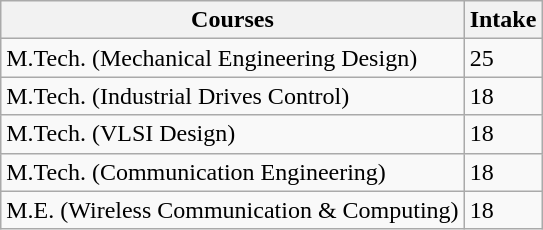<table class="wikitable">
<tr>
<th>Courses</th>
<th>Intake</th>
</tr>
<tr>
<td>M.Tech. (Mechanical Engineering Design)</td>
<td>25</td>
</tr>
<tr>
<td>M.Tech. (Industrial Drives Control)</td>
<td>18</td>
</tr>
<tr>
<td>M.Tech. (VLSI Design)</td>
<td>18</td>
</tr>
<tr>
<td>M.Tech. (Communication Engineering)</td>
<td>18</td>
</tr>
<tr>
<td>M.E. (Wireless Communication & Computing)</td>
<td>18</td>
</tr>
</table>
